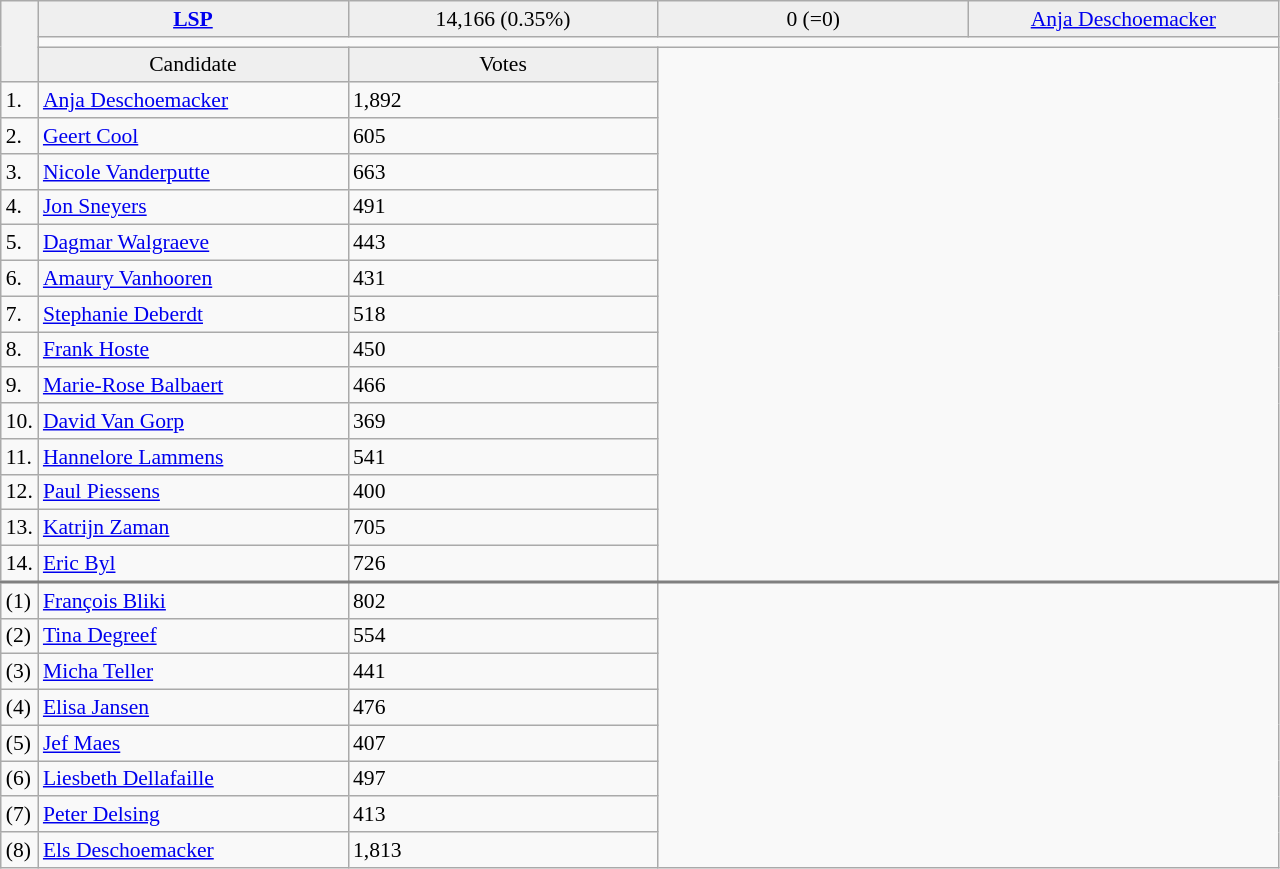<table class="wikitable collapsible collapsed" style=text-align:left;font-size:90%>
<tr>
<th rowspan=3></th>
<td bgcolor=efefef width=200 align=center><strong> <a href='#'>LSP</a></strong></td>
<td bgcolor=efefef width=200 align=center>14,166 (0.35%)</td>
<td bgcolor=efefef width=200 align=center>0 (=0)</td>
<td bgcolor=efefef width=200 align=center><a href='#'>Anja Deschoemacker</a></td>
</tr>
<tr>
<td colspan=4 bgcolor=></td>
</tr>
<tr>
<td bgcolor=efefef align=center>Candidate</td>
<td bgcolor=efefef align=center>Votes</td>
</tr>
<tr>
<td>1.</td>
<td><a href='#'>Anja Deschoemacker</a></td>
<td>1,892</td>
</tr>
<tr>
<td>2.</td>
<td><a href='#'>Geert Cool</a></td>
<td>605</td>
</tr>
<tr>
<td>3.</td>
<td><a href='#'>Nicole Vanderputte</a></td>
<td>663</td>
</tr>
<tr>
<td>4.</td>
<td><a href='#'>Jon Sneyers</a></td>
<td>491</td>
</tr>
<tr>
<td>5.</td>
<td><a href='#'>Dagmar Walgraeve</a></td>
<td>443</td>
</tr>
<tr>
<td>6.</td>
<td><a href='#'>Amaury Vanhooren</a></td>
<td>431</td>
</tr>
<tr>
<td>7.</td>
<td><a href='#'>Stephanie Deberdt</a></td>
<td>518</td>
</tr>
<tr>
<td>8.</td>
<td><a href='#'>Frank Hoste</a></td>
<td>450</td>
</tr>
<tr>
<td>9.</td>
<td><a href='#'>Marie-Rose Balbaert</a></td>
<td>466</td>
</tr>
<tr>
<td>10.</td>
<td><a href='#'>David Van Gorp</a></td>
<td>369</td>
</tr>
<tr>
<td>11.</td>
<td><a href='#'>Hannelore Lammens</a></td>
<td>541</td>
</tr>
<tr>
<td>12.</td>
<td><a href='#'>Paul Piessens</a></td>
<td>400</td>
</tr>
<tr>
<td>13.</td>
<td><a href='#'>Katrijn Zaman</a></td>
<td>705</td>
</tr>
<tr>
<td>14.</td>
<td><a href='#'>Eric Byl</a></td>
<td>726</td>
</tr>
<tr style="border-top:2px solid gray;">
<td>(1)</td>
<td><a href='#'>François Bliki</a></td>
<td>802</td>
</tr>
<tr>
<td>(2)</td>
<td><a href='#'>Tina Degreef</a></td>
<td>554</td>
</tr>
<tr>
<td>(3)</td>
<td><a href='#'>Micha Teller</a></td>
<td>441</td>
</tr>
<tr>
<td>(4)</td>
<td><a href='#'>Elisa Jansen</a></td>
<td>476</td>
</tr>
<tr>
<td>(5)</td>
<td><a href='#'>Jef Maes</a></td>
<td>407</td>
</tr>
<tr>
<td>(6)</td>
<td><a href='#'>Liesbeth Dellafaille</a></td>
<td>497</td>
</tr>
<tr>
<td>(7)</td>
<td><a href='#'>Peter Delsing</a></td>
<td>413</td>
</tr>
<tr>
<td>(8)</td>
<td><a href='#'>Els Deschoemacker</a></td>
<td>1,813</td>
</tr>
</table>
